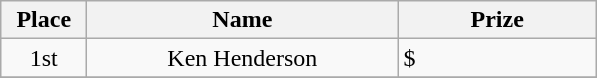<table class="wikitable">
<tr>
<th width="50">Place</th>
<th width="200">Name</th>
<th width="125">Prize</th>
</tr>
<tr>
<td align = "center">1st</td>
<td align = "center">Ken Henderson</td>
<td>$</td>
</tr>
<tr>
</tr>
</table>
